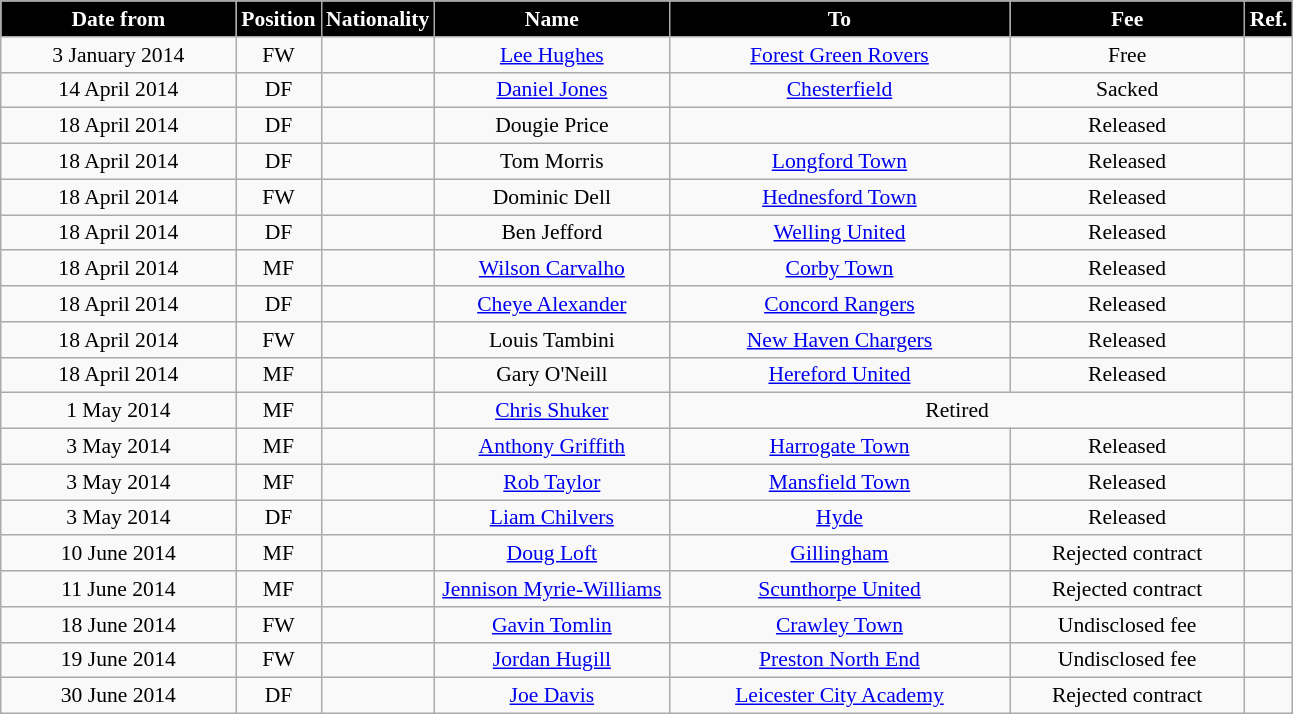<table class="wikitable" style="text-align:center; font-size:90%; ">
<tr>
<th style="background:#000000; color:#FFFFFF; width:150px;">Date from</th>
<th style="background:#000000; color:#FFFFFF; width:50px;">Position</th>
<th style="background:#000000; color:#FFFFFF; width:50px;">Nationality</th>
<th style="background:#000000; color:#FFFFFF; width:150px;">Name</th>
<th style="background:#000000; color:#FFFFFF; width:220px;">To</th>
<th style="background:#000000; color:#FFFFFF; width:150px;">Fee</th>
<th style="background:#000000; color:#FFFFFF; width:25px;">Ref.</th>
</tr>
<tr>
<td>3 January 2014</td>
<td>FW</td>
<td></td>
<td><a href='#'>Lee Hughes</a></td>
<td><a href='#'>Forest Green Rovers</a></td>
<td>Free</td>
<td></td>
</tr>
<tr>
<td>14 April 2014</td>
<td>DF</td>
<td></td>
<td><a href='#'>Daniel Jones</a></td>
<td><a href='#'>Chesterfield</a></td>
<td>Sacked</td>
<td></td>
</tr>
<tr>
<td>18 April 2014</td>
<td>DF</td>
<td></td>
<td>Dougie Price</td>
<td></td>
<td>Released</td>
<td></td>
</tr>
<tr>
<td>18 April 2014</td>
<td>DF</td>
<td></td>
<td>Tom Morris</td>
<td> <a href='#'>Longford Town</a></td>
<td>Released</td>
<td></td>
</tr>
<tr>
<td>18 April 2014</td>
<td>FW</td>
<td></td>
<td>Dominic Dell</td>
<td><a href='#'>Hednesford Town</a></td>
<td>Released</td>
<td></td>
</tr>
<tr>
<td>18 April 2014</td>
<td>DF</td>
<td></td>
<td>Ben Jefford</td>
<td><a href='#'>Welling United</a></td>
<td>Released</td>
<td></td>
</tr>
<tr>
<td>18 April 2014</td>
<td>MF</td>
<td></td>
<td><a href='#'>Wilson Carvalho</a></td>
<td><a href='#'>Corby Town</a></td>
<td>Released</td>
<td></td>
</tr>
<tr>
<td>18 April 2014</td>
<td>DF</td>
<td></td>
<td><a href='#'>Cheye Alexander</a></td>
<td><a href='#'>Concord Rangers</a></td>
<td>Released</td>
<td></td>
</tr>
<tr>
<td>18 April 2014</td>
<td>FW</td>
<td></td>
<td>Louis Tambini</td>
<td> <a href='#'>New Haven Chargers</a></td>
<td>Released</td>
<td></td>
</tr>
<tr>
<td>18 April 2014</td>
<td>MF</td>
<td></td>
<td>Gary O'Neill</td>
<td><a href='#'>Hereford United</a></td>
<td>Released</td>
<td></td>
</tr>
<tr>
<td>1 May 2014</td>
<td>MF</td>
<td></td>
<td><a href='#'>Chris Shuker</a></td>
<td colspan="2">Retired</td>
<td></td>
</tr>
<tr>
<td>3 May 2014</td>
<td>MF</td>
<td></td>
<td><a href='#'>Anthony Griffith</a></td>
<td><a href='#'>Harrogate Town</a></td>
<td>Released</td>
<td></td>
</tr>
<tr>
<td>3 May 2014</td>
<td>MF</td>
<td></td>
<td><a href='#'>Rob Taylor</a></td>
<td><a href='#'>Mansfield Town</a></td>
<td>Released</td>
<td></td>
</tr>
<tr>
<td>3 May 2014</td>
<td>DF</td>
<td></td>
<td><a href='#'>Liam Chilvers</a></td>
<td><a href='#'>Hyde</a></td>
<td>Released</td>
<td></td>
</tr>
<tr>
<td>10 June 2014</td>
<td>MF</td>
<td></td>
<td><a href='#'>Doug Loft</a></td>
<td><a href='#'>Gillingham</a></td>
<td>Rejected contract</td>
<td></td>
</tr>
<tr>
<td>11 June 2014</td>
<td>MF</td>
<td></td>
<td><a href='#'>Jennison Myrie-Williams</a></td>
<td><a href='#'>Scunthorpe United</a></td>
<td>Rejected contract</td>
<td></td>
</tr>
<tr>
<td>18 June 2014</td>
<td>FW</td>
<td></td>
<td><a href='#'>Gavin Tomlin</a></td>
<td><a href='#'>Crawley Town</a></td>
<td>Undisclosed fee</td>
<td></td>
</tr>
<tr>
<td>19 June 2014</td>
<td>FW</td>
<td></td>
<td><a href='#'>Jordan Hugill</a></td>
<td><a href='#'>Preston North End</a></td>
<td>Undisclosed fee</td>
<td></td>
</tr>
<tr>
<td>30 June 2014</td>
<td>DF</td>
<td></td>
<td><a href='#'>Joe Davis</a></td>
<td><a href='#'>Leicester City Academy</a></td>
<td>Rejected contract</td>
<td></td>
</tr>
</table>
